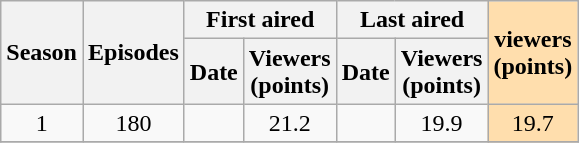<table class="wikitable" style="text-align: center">
<tr>
<th scope="col" rowspan="2">Season</th>
<th scope="col" rowspan="2" colspan="1">Episodes</th>
<th scope="col" colspan="2">First aired</th>
<th scope="col" colspan="2">Last aired</th>
<th style="background:#ffdead;" rowspan="2"> viewers <br> (points)</th>
</tr>
<tr>
<th scope="col">Date</th>
<th scope="col">Viewers<br>(points)</th>
<th scope="col">Date</th>
<th scope="col">Viewers<br>(points)</th>
</tr>
<tr>
<td>1</td>
<td>180</td>
<td></td>
<td>21.2</td>
<td></td>
<td>19.9</td>
<td style="background:#ffdead;">19.7</td>
</tr>
<tr>
</tr>
</table>
